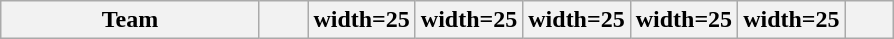<table class="wikitable sortable" style="text-align: center;">
<tr>
<th width=165>Team</th>
<th width=25></th>
<th>width=25</th>
<th>width=25</th>
<th>width=25</th>
<th>width=25</th>
<th>width=25</th>
<th width=25></th>
</tr>
</table>
